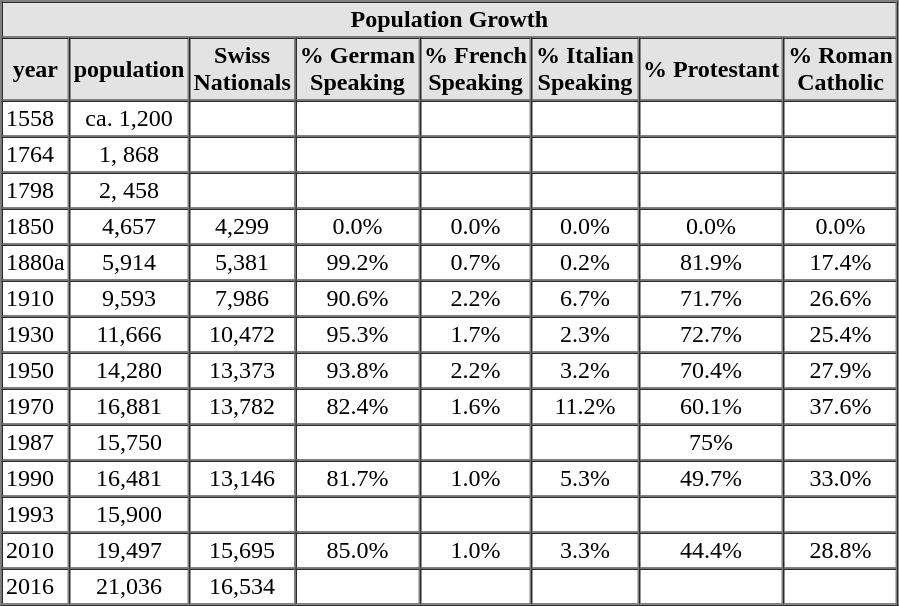<table border="1" cellpadding="2" cellspacing="0" style="margin-left:0.5em;" style="border-collapse: collapse;">
<tr bgcolor="#E3E3E3">
<th colspan="8" bgcolor="#E3E3E3">Population Growth</th>
</tr>
<tr bgcolor="#E3E3E3">
<th>year</th>
<th>population</th>
<th>Swiss<br> Nationals</th>
<th>% German<br> Speaking</th>
<th>% French<br> Speaking</th>
<th>% Italian<br> Speaking</th>
<th>% Protestant</th>
<th>% Roman<br> Catholic</th>
</tr>
<tr>
<td>1558</td>
<td align="center">ca. 1,200</td>
<td></td>
<td></td>
<td></td>
<td></td>
<td></td>
<td></td>
</tr>
<tr>
<td>1764</td>
<td align="center">1, 868</td>
<td></td>
<td></td>
<td></td>
<td></td>
<td></td>
<td></td>
</tr>
<tr>
<td>1798</td>
<td align="center">2, 458</td>
<td></td>
<td></td>
<td></td>
<td></td>
<td></td>
<td></td>
</tr>
<tr>
<td>1850</td>
<td align="center">4,657</td>
<td align="center">4,299</td>
<td align="center">0.0%</td>
<td align="center">0.0%</td>
<td align="center">0.0%</td>
<td align="center">0.0%</td>
<td align="center">0.0%</td>
</tr>
<tr>
<td>1880a</td>
<td align="center">5,914</td>
<td align="center">5,381</td>
<td align="center">99.2%</td>
<td align="center">0.7%</td>
<td align="center">0.2%</td>
<td align="center">81.9%</td>
<td align="center">17.4%</td>
</tr>
<tr>
<td>1910</td>
<td align="center">9,593</td>
<td align="center">7,986</td>
<td align="center">90.6%</td>
<td align="center">2.2%</td>
<td align="center">6.7%</td>
<td align="center">71.7%</td>
<td align="center">26.6%</td>
</tr>
<tr>
<td>1930</td>
<td align="center">11,666</td>
<td align="center">10,472</td>
<td align="center">95.3%</td>
<td align="center">1.7%</td>
<td align="center">2.3%</td>
<td align="center">72.7%</td>
<td align="center">25.4%</td>
</tr>
<tr>
<td>1950</td>
<td align="center">14,280</td>
<td align="center">13,373</td>
<td align="center">93.8%</td>
<td align="center">2.2%</td>
<td align="center">3.2%</td>
<td align="center">70.4%</td>
<td align="center">27.9%</td>
</tr>
<tr>
<td>1970</td>
<td align="center">16,881</td>
<td align="center">13,782</td>
<td align="center">82.4%</td>
<td align="center">1.6%</td>
<td align="center">11.2%</td>
<td align="center">60.1%</td>
<td align="center">37.6%</td>
</tr>
<tr>
<td>1987</td>
<td align="center">15,750</td>
<td align="center"></td>
<td align="center"></td>
<td align="center"></td>
<td align="center"></td>
<td align="center">75%</td>
<td align="center"></td>
</tr>
<tr>
<td>1990</td>
<td align="center">16,481</td>
<td align="center">13,146</td>
<td align="center">81.7%</td>
<td align="center">1.0%</td>
<td align="center">5.3%</td>
<td align="center">49.7%</td>
<td align="center">33.0%</td>
</tr>
<tr>
<td>1993</td>
<td align="center">15,900</td>
<td></td>
<td></td>
<td></td>
<td></td>
<td></td>
<td></td>
</tr>
<tr>
<td>2010</td>
<td align="center">19,497</td>
<td align="center">15,695</td>
<td align="center">85.0%</td>
<td align="center">1.0%</td>
<td align="center">3.3%</td>
<td align="center">44.4%</td>
<td align="center">28.8%</td>
</tr>
<tr>
<td>2016</td>
<td align="center">21,036</td>
<td align="center">16,534</td>
<td align="center"></td>
<td align="center"></td>
<td align="center"></td>
<td align="center"></td>
<td align="center"></td>
</tr>
</table>
